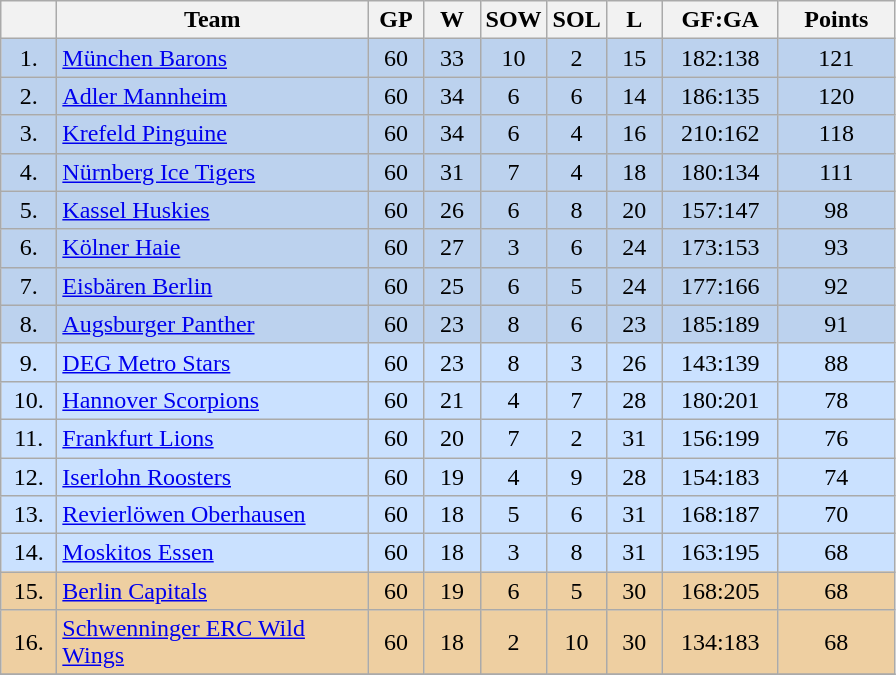<table class="wikitable">
<tr>
<th width="30"></th>
<th width="200">Team</th>
<th width="30">GP</th>
<th width="30">W</th>
<th width="30">SOW</th>
<th width="30">SOL</th>
<th width="30">L</th>
<th width="70">GF:GA</th>
<th width="70">Points</th>
</tr>
<tr bgcolor=#BCD2EE align="center">
<td>1.</td>
<td align="left"><a href='#'>München Barons</a></td>
<td>60</td>
<td>33</td>
<td>10</td>
<td>2</td>
<td>15</td>
<td>182:138</td>
<td>121</td>
</tr>
<tr bgcolor=#BCD2EE align="center">
<td>2.</td>
<td align="left"><a href='#'>Adler Mannheim</a></td>
<td>60</td>
<td>34</td>
<td>6</td>
<td>6</td>
<td>14</td>
<td>186:135</td>
<td>120</td>
</tr>
<tr bgcolor=#BCD2EE align="center">
<td>3.</td>
<td align="left"><a href='#'>Krefeld Pinguine</a></td>
<td>60</td>
<td>34</td>
<td>6</td>
<td>4</td>
<td>16</td>
<td>210:162</td>
<td>118</td>
</tr>
<tr bgcolor=#BCD2EE align="center">
<td>4.</td>
<td align="left"><a href='#'>Nürnberg Ice Tigers</a></td>
<td>60</td>
<td>31</td>
<td>7</td>
<td>4</td>
<td>18</td>
<td>180:134</td>
<td>111</td>
</tr>
<tr bgcolor=#BCD2EE align="center">
<td>5.</td>
<td align="left"><a href='#'>Kassel Huskies</a></td>
<td>60</td>
<td>26</td>
<td>6</td>
<td>8</td>
<td>20</td>
<td>157:147</td>
<td>98</td>
</tr>
<tr bgcolor=#BCD2EE align="center">
<td>6.</td>
<td align="left"><a href='#'>Kölner Haie</a></td>
<td>60</td>
<td>27</td>
<td>3</td>
<td>6</td>
<td>24</td>
<td>173:153</td>
<td>93</td>
</tr>
<tr bgcolor=#BCD2EE align="center">
<td>7.</td>
<td align="left"><a href='#'>Eisbären Berlin</a></td>
<td>60</td>
<td>25</td>
<td>6</td>
<td>5</td>
<td>24</td>
<td>177:166</td>
<td>92</td>
</tr>
<tr bgcolor=#BCD2EE align="center">
<td>8.</td>
<td align="left"><a href='#'>Augsburger Panther</a></td>
<td>60</td>
<td>23</td>
<td>8</td>
<td>6</td>
<td>23</td>
<td>185:189</td>
<td>91</td>
</tr>
<tr bgcolor=#CAE1FF align="center">
<td>9.</td>
<td align="left"><a href='#'>DEG Metro Stars</a></td>
<td>60</td>
<td>23</td>
<td>8</td>
<td>3</td>
<td>26</td>
<td>143:139</td>
<td>88</td>
</tr>
<tr bgcolor=#CAE1FF align="center">
<td>10.</td>
<td align="left"><a href='#'>Hannover Scorpions</a></td>
<td>60</td>
<td>21</td>
<td>4</td>
<td>7</td>
<td>28</td>
<td>180:201</td>
<td>78</td>
</tr>
<tr bgcolor=#CAE1FF align="center">
<td>11.</td>
<td align="left"><a href='#'>Frankfurt Lions</a></td>
<td>60</td>
<td>20</td>
<td>7</td>
<td>2</td>
<td>31</td>
<td>156:199</td>
<td>76</td>
</tr>
<tr bgcolor=#CAE1FF align="center">
<td>12.</td>
<td align="left"><a href='#'>Iserlohn Roosters</a></td>
<td>60</td>
<td>19</td>
<td>4</td>
<td>9</td>
<td>28</td>
<td>154:183</td>
<td>74</td>
</tr>
<tr bgcolor=#CAE1FF align="center">
<td>13.</td>
<td align="left"><a href='#'>Revierlöwen Oberhausen</a></td>
<td>60</td>
<td>18</td>
<td>5</td>
<td>6</td>
<td>31</td>
<td>168:187</td>
<td>70</td>
</tr>
<tr bgcolor=#CAE1FF align="center">
<td>14.</td>
<td align="left"><a href='#'>Moskitos Essen</a></td>
<td>60</td>
<td>18</td>
<td>3</td>
<td>8</td>
<td>31</td>
<td>163:195</td>
<td>68</td>
</tr>
<tr bgcolor=#EECFA1 align="center">
<td>15.</td>
<td align="left"><a href='#'>Berlin Capitals</a></td>
<td>60</td>
<td>19</td>
<td>6</td>
<td>5</td>
<td>30</td>
<td>168:205</td>
<td>68</td>
</tr>
<tr bgcolor=#EECFA1 align="center">
<td>16.</td>
<td align="left"><a href='#'>Schwenninger ERC Wild Wings</a></td>
<td>60</td>
<td>18</td>
<td>2</td>
<td>10</td>
<td>30</td>
<td>134:183</td>
<td>68</td>
</tr>
<tr>
</tr>
</table>
